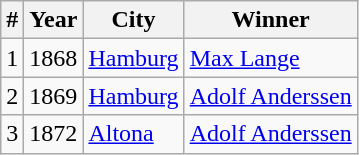<table class="sortable wikitable">
<tr>
<th>#</th>
<th>Year</th>
<th>City</th>
<th>Winner</th>
</tr>
<tr>
<td>1</td>
<td>1868</td>
<td><a href='#'>Hamburg</a></td>
<td><a href='#'>Max Lange</a></td>
</tr>
<tr>
<td>2</td>
<td>1869</td>
<td><a href='#'>Hamburg</a></td>
<td><a href='#'>Adolf Anderssen</a></td>
</tr>
<tr>
<td>3</td>
<td>1872</td>
<td><a href='#'>Altona</a></td>
<td><a href='#'>Adolf Anderssen</a></td>
</tr>
</table>
